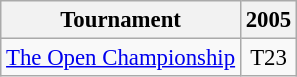<table class="wikitable" style="font-size:95%;text-align:center;">
<tr>
<th>Tournament</th>
<th>2005</th>
</tr>
<tr>
<td align=left><a href='#'>The Open Championship</a></td>
<td>T23</td>
</tr>
</table>
